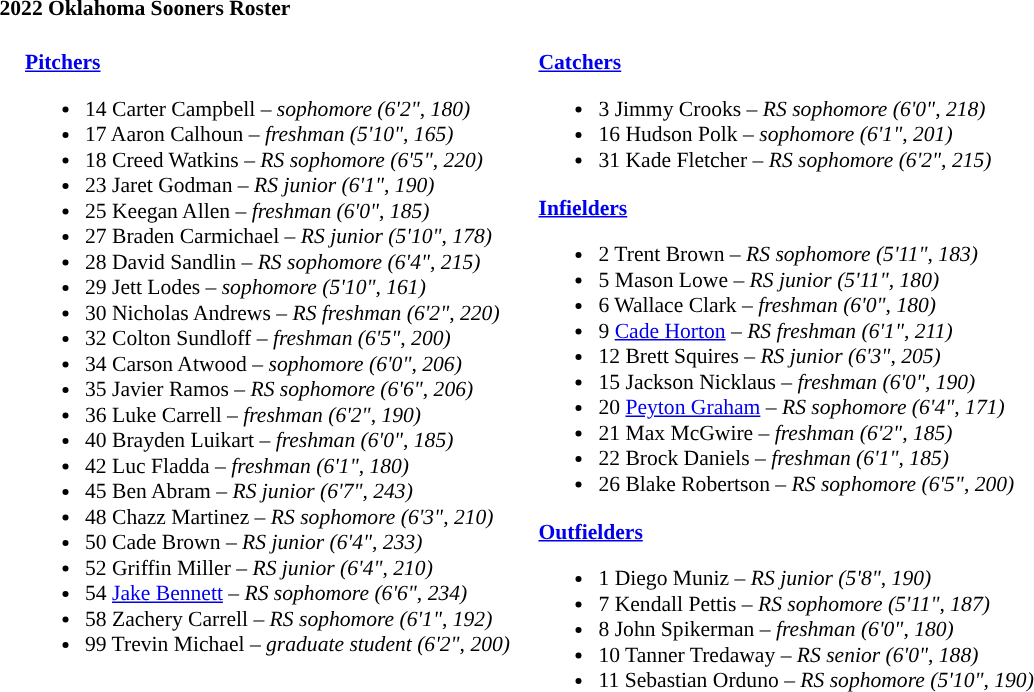<table class="toccolours" style="border-collapse:collapse; font-size:90%;">
<tr>
<td colspan="7"><strong>2022 Oklahoma Sooners Roster</strong></td>
</tr>
<tr>
<td width="15"> </td>
<td valign="top"><br><strong><a href='#'>Pitchers</a></strong><ul><li>14 Carter Campbell – <em>sophomore (6'2", 180)</em></li><li>17 Aaron Calhoun – <em>freshman (5'10", 165)</em></li><li>18 Creed Watkins – <em>RS sophomore (6'5", 220)</em></li><li>23 Jaret Godman – <em>RS junior (6'1", 190)</em></li><li>25 Keegan Allen – <em>freshman (6'0", 185)</em></li><li>27 Braden Carmichael – <em>RS junior (5'10", 178)</em></li><li>28 David Sandlin – <em>RS sophomore (6'4", 215)</em></li><li>29 Jett Lodes – <em>sophomore (5'10", 161)</em></li><li>30 Nicholas Andrews – <em>RS freshman (6'2", 220)</em></li><li>32 Colton Sundloff – <em>freshman (6'5", 200)</em></li><li>34 Carson Atwood – <em>sophomore (6'0", 206)</em></li><li>35 Javier Ramos – <em>RS sophomore (6'6", 206)</em></li><li>36 Luke Carrell – <em>freshman (6'2", 190)</em></li><li>40 Brayden Luikart – <em>freshman (6'0", 185)</em></li><li>42 Luc Fladda – <em>freshman (6'1", 180)</em></li><li>45 Ben Abram – <em>RS junior (6'7", 243)</em></li><li>48 Chazz Martinez – <em>RS sophomore (6'3", 210)</em></li><li>50 Cade Brown – <em>RS junior (6'4", 233)</em></li><li>52 Griffin Miller – <em>RS junior (6'4", 210)</em></li><li>54 <a href='#'>Jake Bennett</a> – <em>RS sophomore (6'6", 234)</em></li><li>58 Zachery Carrell – <em>RS sophomore (6'1", 192)</em></li><li>99 Trevin Michael – <em>graduate student (6'2", 200)</em></li></ul></td>
<td width="15"> </td>
<td valign="top"><br><strong><a href='#'>Catchers</a></strong><ul><li>3 Jimmy Crooks – <em>RS sophomore (6'0", 218)</em></li><li>16 Hudson Polk – <em>sophomore (6'1", 201)</em></li><li>31 Kade Fletcher – <em>RS sophomore (6'2", 215)</em></li></ul><strong><a href='#'>Infielders</a></strong><ul><li>2 Trent Brown – <em>RS sophomore (5'11", 183)</em></li><li>5 Mason Lowe – <em>RS junior (5'11", 180)</em></li><li>6 Wallace Clark – <em>freshman (6'0", 180)</em></li><li>9 <a href='#'>Cade Horton</a> – <em>RS freshman (6'1", 211)</em></li><li>12 Brett Squires – <em>RS junior (6'3", 205)</em></li><li>15 Jackson Nicklaus – <em>freshman (6'0", 190)</em></li><li>20 <a href='#'>Peyton Graham</a> – <em>RS sophomore (6'4", 171)</em></li><li>21 Max McGwire – <em>freshman (6'2", 185)</em></li><li>22 Brock Daniels – <em>freshman (6'1", 185)</em></li><li>26 Blake Robertson – <em>RS sophomore (6'5", 200)</em></li></ul><strong><a href='#'>Outfielders</a></strong><ul><li>1 Diego Muniz – <em>RS junior (5'8", 190)</em></li><li>7 Kendall Pettis – <em>RS sophomore (5'11", 187)</em></li><li>8 John Spikerman – <em>freshman (6'0", 180)</em></li><li>10 Tanner Tredaway – <em>RS senior (6'0", 188)</em></li><li>11 Sebastian Orduno – <em>RS sophomore (5'10", 190)</em></li></ul></td>
<td width="25"> </td>
</tr>
</table>
